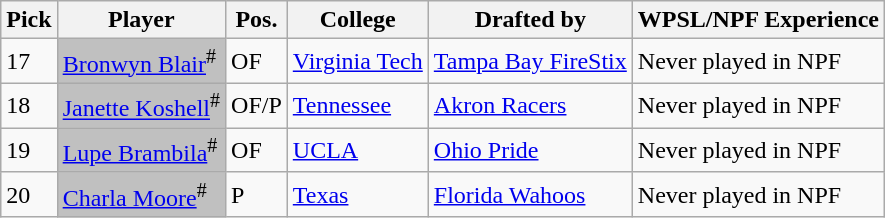<table class="wikitable">
<tr>
<th>Pick</th>
<th>Player</th>
<th>Pos.</th>
<th>College</th>
<th>Drafted by</th>
<th>WPSL/NPF Experience</th>
</tr>
<tr>
<td>17</td>
<td style="background:#C0C0C0;"><a href='#'>Bronwyn Blair</a><sup>#</sup></td>
<td>OF</td>
<td><a href='#'>Virginia Tech</a></td>
<td><a href='#'>Tampa Bay FireStix</a></td>
<td>Never played in NPF</td>
</tr>
<tr>
<td>18</td>
<td style="background:#C0C0C0;"><a href='#'>Janette Koshell</a><sup>#</sup></td>
<td>OF/P</td>
<td><a href='#'>Tennessee</a></td>
<td><a href='#'>Akron Racers</a></td>
<td>Never played in NPF</td>
</tr>
<tr>
<td>19</td>
<td style="background:#C0C0C0;"><a href='#'>Lupe Brambila</a><sup>#</sup></td>
<td>OF</td>
<td><a href='#'>UCLA</a></td>
<td><a href='#'>Ohio Pride</a></td>
<td>Never played in NPF</td>
</tr>
<tr>
<td>20</td>
<td style="background:#C0C0C0;"><a href='#'>Charla Moore</a><sup>#</sup></td>
<td>P</td>
<td><a href='#'>Texas</a></td>
<td><a href='#'>Florida Wahoos</a></td>
<td>Never played in NPF</td>
</tr>
</table>
